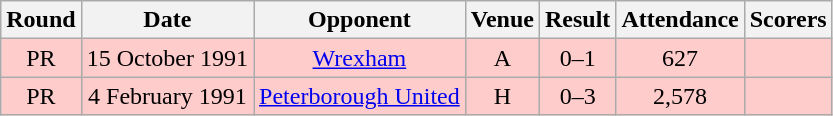<table class="wikitable" style="font-size:100%; text-align:center">
<tr>
<th>Round</th>
<th>Date</th>
<th>Opponent</th>
<th>Venue</th>
<th>Result</th>
<th>Attendance</th>
<th>Scorers</th>
</tr>
<tr style="background-color: #FFCCCC;">
<td>PR</td>
<td>15 October 1991</td>
<td><a href='#'>Wrexham</a></td>
<td>A</td>
<td>0–1</td>
<td>627</td>
<td></td>
</tr>
<tr style="background-color: #FFCCCC;">
<td>PR</td>
<td>4 February 1991</td>
<td><a href='#'>Peterborough United</a></td>
<td>H</td>
<td>0–3</td>
<td>2,578</td>
<td></td>
</tr>
</table>
